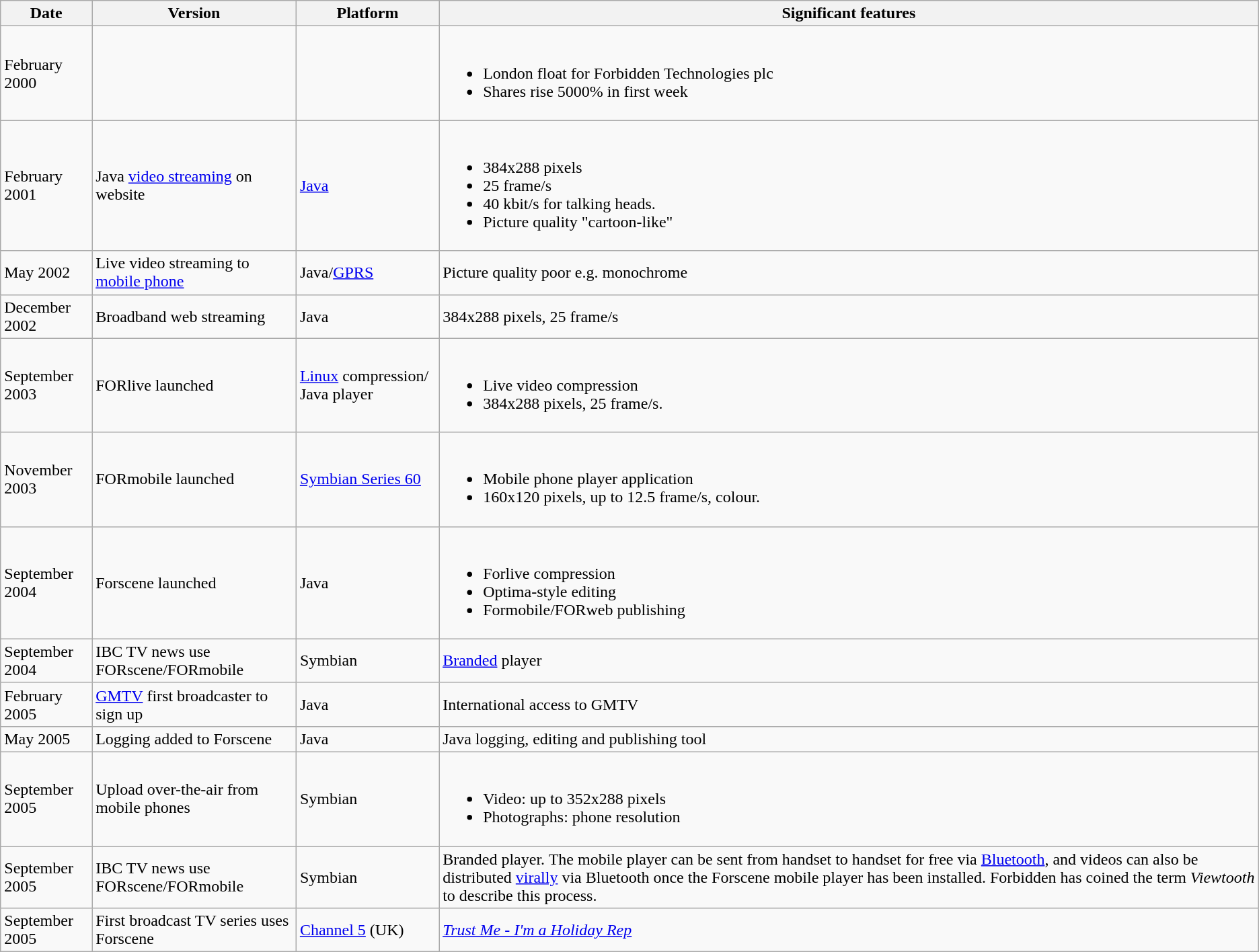<table class="wikitable mw-collapsible mw-collapsed">
<tr>
<th>Date</th>
<th>Version</th>
<th>Platform</th>
<th>Significant features</th>
</tr>
<tr>
<td>February 2000</td>
<td></td>
<td></td>
<td><br><ul><li>London float for Forbidden Technologies plc</li><li>Shares rise 5000% in first week</li></ul></td>
</tr>
<tr>
<td>February 2001</td>
<td>Java <a href='#'>video streaming</a> on website</td>
<td><a href='#'>Java</a></td>
<td><br><ul><li>384x288 pixels</li><li>25 frame/s</li><li>40 kbit/s for talking heads.</li><li>Picture quality "cartoon-like"</li></ul></td>
</tr>
<tr>
<td>May 2002</td>
<td>Live video streaming to <a href='#'>mobile phone</a></td>
<td>Java/<a href='#'>GPRS</a></td>
<td>Picture quality poor e.g. monochrome</td>
</tr>
<tr>
<td>December 2002</td>
<td>Broadband web streaming</td>
<td>Java</td>
<td>384x288 pixels, 25 frame/s</td>
</tr>
<tr>
<td>September 2003</td>
<td>FORlive launched</td>
<td><a href='#'>Linux</a> compression/ Java player</td>
<td><br><ul><li>Live video compression</li><li>384x288 pixels, 25 frame/s.</li></ul></td>
</tr>
<tr>
<td>November 2003</td>
<td>FORmobile launched</td>
<td><a href='#'>Symbian Series 60</a></td>
<td><br><ul><li>Mobile phone player application</li><li>160x120 pixels, up to 12.5 frame/s, colour.</li></ul></td>
</tr>
<tr>
<td>September 2004</td>
<td>Forscene launched</td>
<td>Java</td>
<td><br><ul><li>Forlive compression</li><li>Optima-style editing</li><li>Formobile/FORweb publishing</li></ul></td>
</tr>
<tr>
<td>September 2004</td>
<td>IBC TV news use FORscene/FORmobile</td>
<td>Symbian</td>
<td><a href='#'>Branded</a> player</td>
</tr>
<tr>
<td>February 2005</td>
<td><a href='#'>GMTV</a> first broadcaster to sign up</td>
<td>Java</td>
<td>International access to GMTV</td>
</tr>
<tr>
<td>May 2005</td>
<td>Logging added to Forscene</td>
<td>Java</td>
<td>Java logging, editing and publishing tool</td>
</tr>
<tr>
<td>September 2005</td>
<td>Upload over-the-air from mobile phones</td>
<td>Symbian</td>
<td><br><ul><li>Video: up to 352x288 pixels</li><li>Photographs: phone resolution</li></ul></td>
</tr>
<tr>
<td>September 2005</td>
<td>IBC TV news use FORscene/FORmobile</td>
<td>Symbian</td>
<td>Branded player. The mobile player can be sent from handset to handset for free via <a href='#'>Bluetooth</a>, and videos can also be distributed <a href='#'>virally</a> via Bluetooth once the Forscene mobile player has been installed. Forbidden has coined the term <em>Viewtooth</em> to describe this process.</td>
</tr>
<tr>
<td>September 2005</td>
<td>First broadcast TV series uses Forscene</td>
<td><a href='#'>Channel 5</a> (UK)</td>
<td><em><a href='#'>Trust Me - I'm a Holiday Rep</a></em></td>
</tr>
</table>
